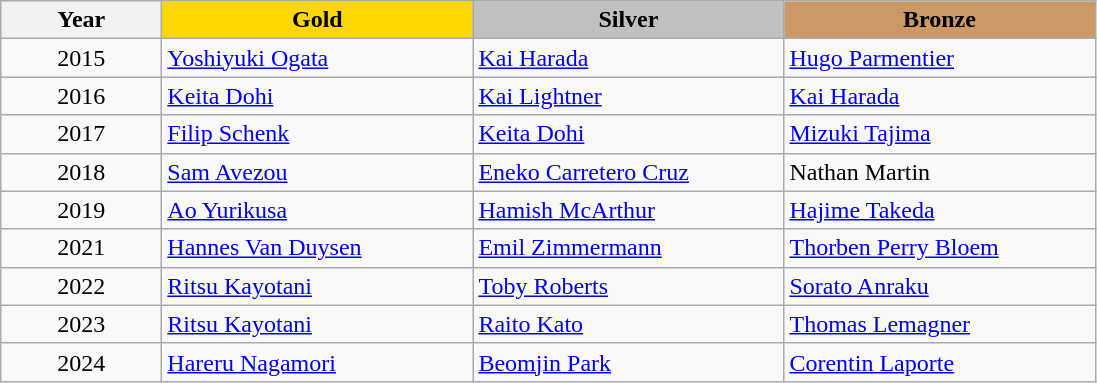<table class="wikitable">
<tr>
<th width="100">Year</th>
<th width="200" style="background:gold;">Gold</th>
<th width="200" style="background:silver;">Silver</th>
<th width="200" style="background:#CC9966;">Bronze</th>
</tr>
<tr>
<td align="center">2015</td>
<td> <a href='#'>Yoshiyuki Ogata</a></td>
<td> <a href='#'>Kai Harada</a></td>
<td> <a href='#'>Hugo Parmentier</a></td>
</tr>
<tr>
<td align="center">2016</td>
<td> <a href='#'>Keita Dohi</a></td>
<td> <a href='#'>Kai Lightner</a></td>
<td> <a href='#'>Kai Harada</a></td>
</tr>
<tr>
<td align="center">2017</td>
<td> <a href='#'>Filip Schenk</a></td>
<td> <a href='#'>Keita Dohi</a></td>
<td> <a href='#'>Mizuki Tajima</a></td>
</tr>
<tr>
<td align="center">2018</td>
<td> <a href='#'>Sam Avezou</a></td>
<td> <a href='#'>Eneko Carretero Cruz</a></td>
<td> Nathan Martin</td>
</tr>
<tr>
<td align="center">2019</td>
<td> <a href='#'>Ao Yurikusa</a></td>
<td> <a href='#'>Hamish McArthur</a></td>
<td> <a href='#'>Hajime Takeda</a></td>
</tr>
<tr>
<td align="center">2021</td>
<td> <a href='#'>Hannes Van Duysen</a></td>
<td> <a href='#'>Emil Zimmermann</a></td>
<td> <a href='#'>Thorben Perry Bloem</a></td>
</tr>
<tr>
<td align="center">2022</td>
<td> <a href='#'>Ritsu Kayotani</a></td>
<td> <a href='#'>Toby Roberts</a></td>
<td> <a href='#'>Sorato Anraku</a></td>
</tr>
<tr>
<td align="center">2023</td>
<td> <a href='#'>Ritsu Kayotani</a></td>
<td> <a href='#'>Raito Kato</a></td>
<td> <a href='#'>Thomas Lemagner</a></td>
</tr>
<tr>
<td align="center">2024</td>
<td> <a href='#'>Hareru Nagamori</a></td>
<td> <a href='#'>Beomjin Park</a></td>
<td> <a href='#'>Corentin Laporte</a></td>
</tr>
</table>
